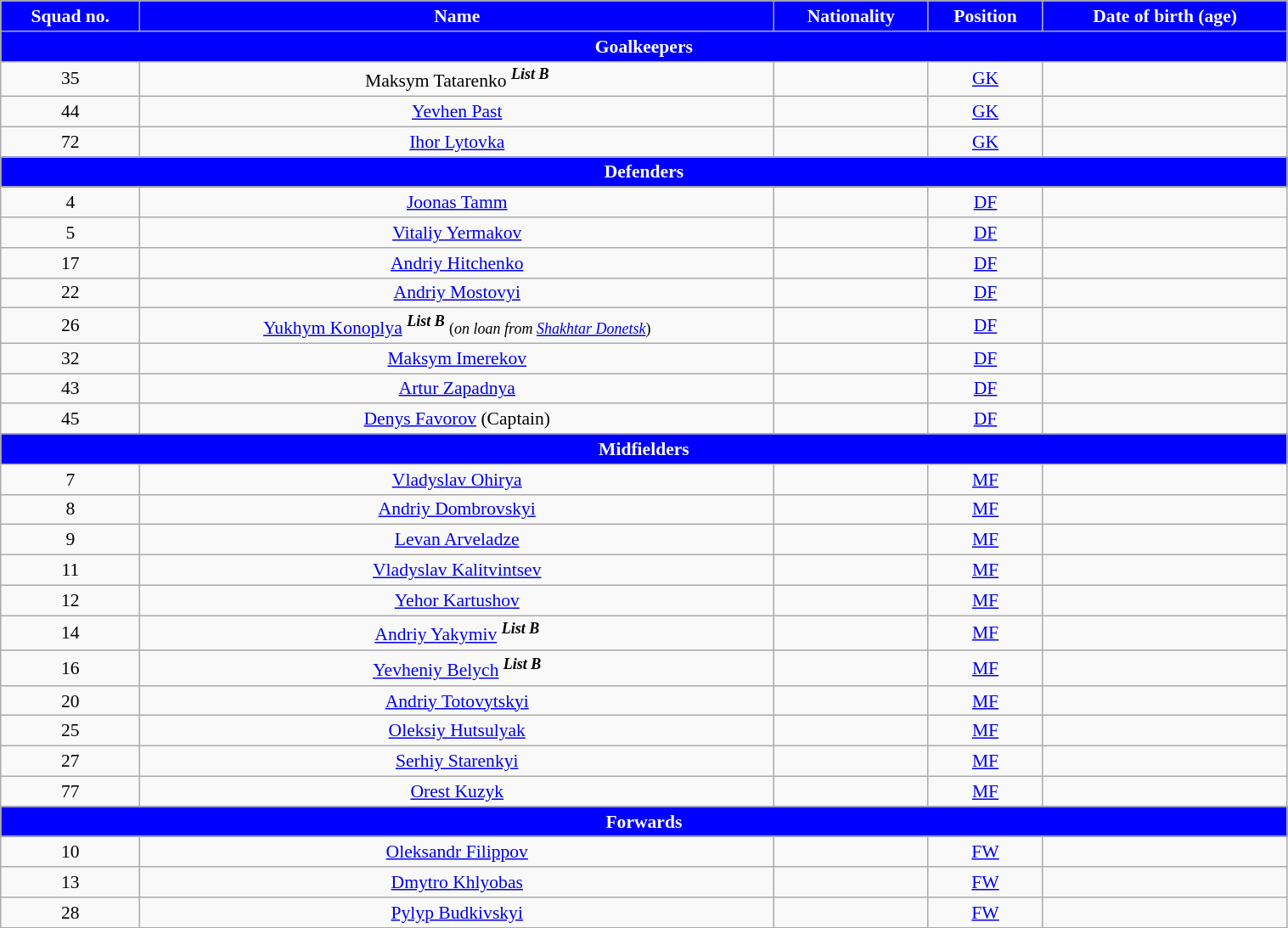<table class="wikitable" style="text-align:center; font-size:90%; width:80%">
<tr>
<th style="background:blue; color:white; text-align:center">Squad no.</th>
<th style="background:blue; color:white; text-align:center">Name</th>
<th style="background:blue; color:white; text-align:center">Nationality</th>
<th style="background:blue; color:white; text-align:center">Position</th>
<th style="background:blue; color:white; text-align:center">Date of birth (age)</th>
</tr>
<tr>
<th colspan="6" style="background:blue; color:white; text-align:center">Goalkeepers</th>
</tr>
<tr>
<td>35</td>
<td>Maksym Tatarenko <sup><strong><em>List B</em></strong></sup></td>
<td></td>
<td><a href='#'>GK</a></td>
<td></td>
</tr>
<tr>
<td>44</td>
<td><a href='#'>Yevhen Past</a></td>
<td></td>
<td><a href='#'>GK</a></td>
<td></td>
</tr>
<tr>
<td>72</td>
<td><a href='#'>Ihor Lytovka</a></td>
<td></td>
<td><a href='#'>GK</a></td>
<td></td>
</tr>
<tr>
<th colspan="6" style="background:blue; color:white; text-align:center">Defenders</th>
</tr>
<tr>
<td>4</td>
<td><a href='#'>Joonas Tamm</a></td>
<td></td>
<td><a href='#'>DF</a></td>
<td></td>
</tr>
<tr>
<td>5</td>
<td><a href='#'>Vitaliy Yermakov</a></td>
<td></td>
<td><a href='#'>DF</a></td>
<td></td>
</tr>
<tr>
<td>17</td>
<td><a href='#'>Andriy Hitchenko</a></td>
<td></td>
<td><a href='#'>DF</a></td>
<td></td>
</tr>
<tr>
<td>22</td>
<td><a href='#'>Andriy Mostovyi</a></td>
<td></td>
<td><a href='#'>DF</a></td>
<td></td>
</tr>
<tr>
<td>26</td>
<td><a href='#'>Yukhym Konoplya</a> <sup><strong><em>List B</em></strong></sup> <small>(<em>on loan from <a href='#'>Shakhtar Donetsk</a></em>)</small></td>
<td></td>
<td><a href='#'>DF</a></td>
<td></td>
</tr>
<tr>
<td>32</td>
<td><a href='#'>Maksym Imerekov</a></td>
<td></td>
<td><a href='#'>DF</a></td>
<td></td>
</tr>
<tr>
<td>43</td>
<td><a href='#'>Artur Zapadnya</a></td>
<td></td>
<td><a href='#'>DF</a></td>
<td></td>
</tr>
<tr>
<td>45</td>
<td><a href='#'>Denys Favorov</a> (Captain)</td>
<td></td>
<td><a href='#'>DF</a></td>
<td></td>
</tr>
<tr>
<th colspan="6" style="background:blue; color:white; text-align:center">Midfielders</th>
</tr>
<tr>
<td>7</td>
<td><a href='#'>Vladyslav Ohirya</a></td>
<td></td>
<td><a href='#'>MF</a></td>
<td></td>
</tr>
<tr>
<td>8</td>
<td><a href='#'>Andriy Dombrovskyi</a></td>
<td></td>
<td><a href='#'>MF</a></td>
<td></td>
</tr>
<tr>
<td>9</td>
<td><a href='#'>Levan Arveladze</a></td>
<td></td>
<td><a href='#'>MF</a></td>
<td></td>
</tr>
<tr>
<td>11</td>
<td><a href='#'>Vladyslav Kalitvintsev</a></td>
<td></td>
<td><a href='#'>MF</a></td>
<td></td>
</tr>
<tr>
<td>12</td>
<td><a href='#'>Yehor Kartushov</a></td>
<td></td>
<td><a href='#'>MF</a></td>
<td></td>
</tr>
<tr>
<td>14</td>
<td><a href='#'>Andriy Yakymiv</a> <sup><strong><em>List B</em></strong></sup></td>
<td></td>
<td><a href='#'>MF</a></td>
<td></td>
</tr>
<tr>
<td>16</td>
<td><a href='#'>Yevheniy Belych</a> <sup><strong><em>List B</em></strong></sup></td>
<td></td>
<td><a href='#'>MF</a></td>
<td></td>
</tr>
<tr>
<td>20</td>
<td><a href='#'>Andriy Totovytskyi</a></td>
<td></td>
<td><a href='#'>MF</a></td>
<td></td>
</tr>
<tr>
<td>25</td>
<td><a href='#'>Oleksiy Hutsulyak</a></td>
<td></td>
<td><a href='#'>MF</a></td>
<td></td>
</tr>
<tr>
<td>27</td>
<td><a href='#'>Serhiy Starenkyi</a></td>
<td></td>
<td><a href='#'>MF</a></td>
<td></td>
</tr>
<tr>
<td>77</td>
<td><a href='#'>Orest Kuzyk</a></td>
<td></td>
<td><a href='#'>MF</a></td>
<td></td>
</tr>
<tr>
<th colspan="7" style="background:blue; color:white; text-align:center">Forwards</th>
</tr>
<tr>
<td>10</td>
<td><a href='#'>Oleksandr Filippov</a></td>
<td></td>
<td><a href='#'>FW</a></td>
<td></td>
</tr>
<tr>
<td>13</td>
<td><a href='#'>Dmytro Khlyobas</a></td>
<td></td>
<td><a href='#'>FW</a></td>
<td></td>
</tr>
<tr>
<td>28</td>
<td><a href='#'>Pylyp Budkivskyi</a></td>
<td></td>
<td><a href='#'>FW</a></td>
<td></td>
</tr>
<tr>
</tr>
</table>
